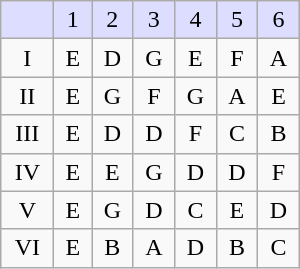<table class="wikitable" border="1" align="center" style="margin: 1em auto 1em auto; text-align:center; width:200px">
<tr bgcolor=#DDDDFF>
<td></td>
<td>1</td>
<td>2</td>
<td>3</td>
<td>4</td>
<td>5</td>
<td>6</td>
</tr>
<tr>
<td>I</td>
<td>E</td>
<td>D</td>
<td>G</td>
<td>E</td>
<td>F</td>
<td>A</td>
</tr>
<tr>
<td>II</td>
<td>E</td>
<td>G</td>
<td>F</td>
<td>G</td>
<td>A</td>
<td>E</td>
</tr>
<tr>
<td>III</td>
<td>E</td>
<td>D</td>
<td>D</td>
<td>F</td>
<td>C</td>
<td>B</td>
</tr>
<tr>
<td>IV</td>
<td>E</td>
<td>E</td>
<td>G</td>
<td>D</td>
<td>D</td>
<td>F</td>
</tr>
<tr>
<td>V</td>
<td>E</td>
<td>G</td>
<td>D</td>
<td>C</td>
<td>E</td>
<td>D</td>
</tr>
<tr>
<td>VI</td>
<td>E</td>
<td>B</td>
<td>A</td>
<td>D</td>
<td>B</td>
<td>C</td>
</tr>
</table>
